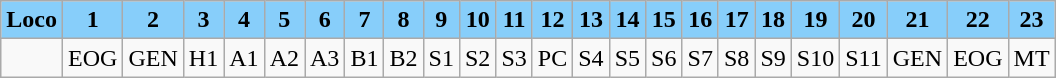<table class="wikitable plainrowheaders unsortable" style="text-align:center">
<tr>
<th scope="col" style="background:lightskyblue;">Loco</th>
<th scope="col" style="background:lightskyblue;">1</th>
<th scope="col" style="background:lightskyblue;">2</th>
<th scope="col" style="background:lightskyblue;">3</th>
<th scope="col" style="background:lightskyblue;">4</th>
<th scope="col" style="background:lightskyblue;">5</th>
<th scope="col" style="background:lightskyblue;">6</th>
<th scope="col" style="background:lightskyblue;">7</th>
<th scope="col" style="background:lightskyblue;">8</th>
<th scope="col" style="background:lightskyblue;">9</th>
<th scope="col" style="background:lightskyblue;">10</th>
<th scope="col" style="background:lightskyblue;">11</th>
<th scope="col" style="background:lightskyblue;">12</th>
<th scope="col" style="background:lightskyblue;">13</th>
<th scope="col" style="background:lightskyblue;">14</th>
<th scope="col" style="background:lightskyblue;">15</th>
<th scope="col" style="background:lightskyblue;">16</th>
<th scope="col" style="background:lightskyblue;">17</th>
<th scope="col" style="background:lightskyblue;">18</th>
<th scope="col" style="background:lightskyblue;">19</th>
<th scope="col" style="background:lightskyblue;">20</th>
<th scope="col" style="background:lightskyblue;">21</th>
<th scope="col" style="background:lightskyblue;">22</th>
<th scope="col" style="background:lightskyblue;">23</th>
</tr>
<tr>
<td></td>
<td>EOG</td>
<td>GEN</td>
<td>H1</td>
<td>A1</td>
<td>A2</td>
<td>A3</td>
<td>B1</td>
<td>B2</td>
<td>S1</td>
<td>S2</td>
<td>S3</td>
<td>PC</td>
<td>S4</td>
<td>S5</td>
<td>S6</td>
<td>S7</td>
<td>S8</td>
<td>S9</td>
<td>S10</td>
<td>S11</td>
<td>GEN</td>
<td>EOG</td>
<td MT>MT</td>
</tr>
</table>
